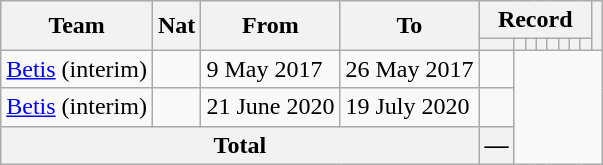<table class="wikitable" style="text-align: center">
<tr>
<th rowspan="2">Team</th>
<th rowspan="2">Nat</th>
<th rowspan="2">From</th>
<th rowspan="2">To</th>
<th colspan="8">Record</th>
<th rowspan=2></th>
</tr>
<tr>
<th></th>
<th></th>
<th></th>
<th></th>
<th></th>
<th></th>
<th></th>
<th></th>
</tr>
<tr>
<td align=left><a href='#'>Betis</a> (interim)</td>
<td align=left></td>
<td align=left>9 May 2017</td>
<td align=left>26 May 2017<br></td>
<td></td>
</tr>
<tr>
<td align=left><a href='#'>Betis</a> (interim)</td>
<td align=left></td>
<td align=left>21 June 2020</td>
<td align=left>19 July 2020<br></td>
<td></td>
</tr>
<tr>
<th colspan="4">Total<br></th>
<th>—</th>
</tr>
</table>
